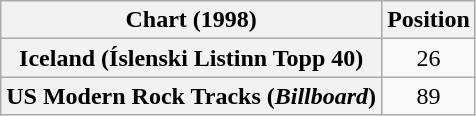<table class="wikitable plainrowheaders" style="text-align:center">
<tr>
<th>Chart (1998)</th>
<th>Position</th>
</tr>
<tr>
<th scope="row">Iceland (Íslenski Listinn Topp 40)</th>
<td>26</td>
</tr>
<tr>
<th scope="row">US Modern Rock Tracks (<em>Billboard</em>)</th>
<td>89</td>
</tr>
</table>
